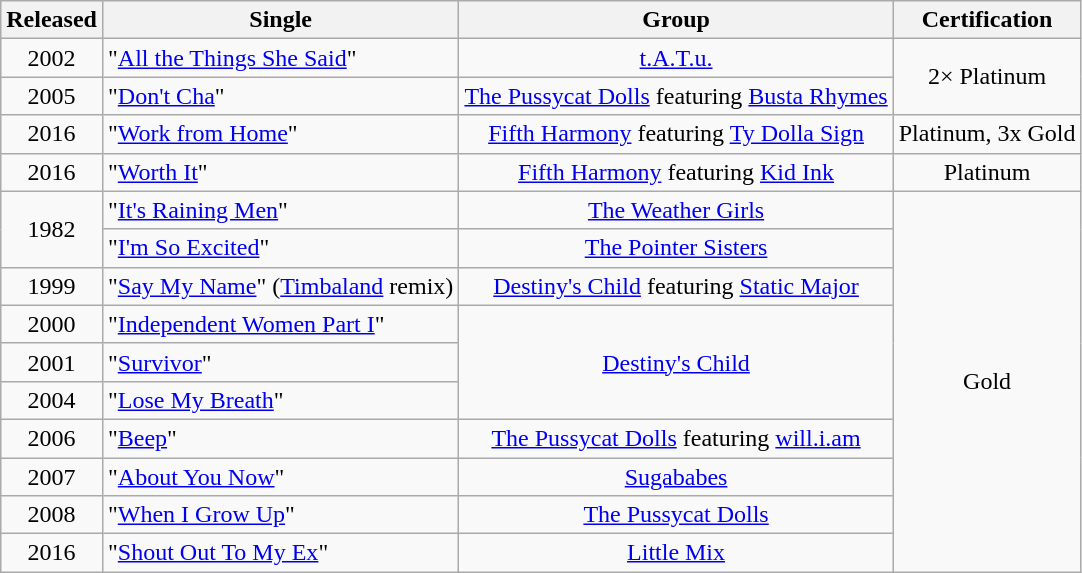<table class="wikitable" style="text-align: center;">
<tr>
<th>Released</th>
<th>Single</th>
<th>Group</th>
<th>Certification</th>
</tr>
<tr>
<td>2002</td>
<td style="text-align:left;">"<a href='#'>All the Things She Said</a>"</td>
<td><a href='#'>t.A.T.u.</a></td>
<td rowspan="2">2× Platinum</td>
</tr>
<tr>
<td>2005</td>
<td style="text-align:left;">"<a href='#'>Don't Cha</a>"</td>
<td><a href='#'>The Pussycat Dolls</a> featuring <a href='#'>Busta Rhymes</a></td>
</tr>
<tr>
<td>2016</td>
<td style="text-align:left;">"<a href='#'>Work from Home</a>"</td>
<td><a href='#'>Fifth Harmony</a> featuring <a href='#'>Ty Dolla Sign</a></td>
<td>Platinum, 3x Gold</td>
</tr>
<tr>
<td>2016</td>
<td style="text-align:left;">"<a href='#'>Worth It</a>"</td>
<td><a href='#'>Fifth Harmony</a> featuring <a href='#'>Kid Ink</a></td>
<td>Platinum</td>
</tr>
<tr>
<td rowspan="2">1982</td>
<td style="text-align:left;">"<a href='#'>It's Raining Men</a>"</td>
<td><a href='#'>The Weather Girls</a></td>
<td rowspan="10">Gold</td>
</tr>
<tr>
<td style="text-align:left;">"<a href='#'>I'm So Excited</a>"</td>
<td><a href='#'>The Pointer Sisters</a></td>
</tr>
<tr>
<td>1999</td>
<td style="text-align:left;">"<a href='#'>Say My Name</a>" (<a href='#'>Timbaland</a> remix)</td>
<td><a href='#'>Destiny's Child</a> featuring <a href='#'>Static Major</a></td>
</tr>
<tr>
<td>2000</td>
<td style="text-align:left;">"<a href='#'>Independent Women Part I</a>"</td>
<td rowspan="3"><a href='#'>Destiny's Child</a></td>
</tr>
<tr>
<td>2001</td>
<td style="text-align:left;">"<a href='#'>Survivor</a>"</td>
</tr>
<tr>
<td>2004</td>
<td style="text-align:left;">"<a href='#'>Lose My Breath</a>"</td>
</tr>
<tr>
<td>2006</td>
<td style="text-align:left;">"<a href='#'>Beep</a>"</td>
<td><a href='#'>The Pussycat Dolls</a> featuring <a href='#'>will.i.am</a></td>
</tr>
<tr>
<td>2007</td>
<td style="text-align:left;">"<a href='#'>About You Now</a>"</td>
<td><a href='#'>Sugababes</a></td>
</tr>
<tr>
<td>2008</td>
<td style="text-align:left;">"<a href='#'>When I Grow Up</a>"</td>
<td><a href='#'>The Pussycat Dolls</a></td>
</tr>
<tr>
<td>2016</td>
<td style="text-align:left;">"<a href='#'>Shout Out To My Ex</a>"</td>
<td><a href='#'>Little Mix</a></td>
</tr>
</table>
